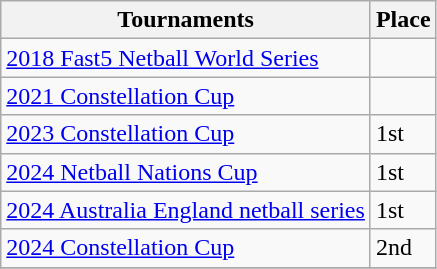<table class="wikitable collapsible">
<tr>
<th>Tournaments</th>
<th>Place</th>
</tr>
<tr>
<td><a href='#'>2018 Fast5 Netball World Series</a></td>
<td></td>
</tr>
<tr>
<td><a href='#'>2021 Constellation Cup</a></td>
<td></td>
</tr>
<tr>
<td><a href='#'>2023 Constellation Cup</a></td>
<td>1st</td>
</tr>
<tr>
<td><a href='#'>2024 Netball Nations Cup</a></td>
<td>1st</td>
</tr>
<tr>
<td><a href='#'>2024 Australia England netball series</a></td>
<td>1st</td>
</tr>
<tr>
<td><a href='#'>2024 Constellation Cup</a></td>
<td>2nd</td>
</tr>
<tr>
</tr>
</table>
